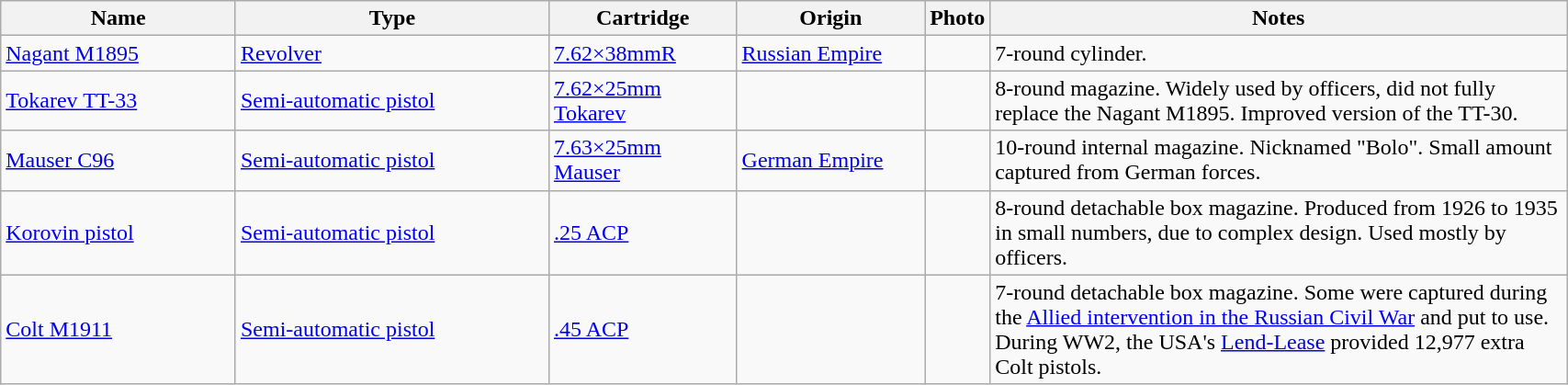<table class="wikitable" style="width:90%;">
<tr>
<th style="width:15%;">Name</th>
<th style="width:20%;">Type</th>
<th style="width:12%;">Cartridge</th>
<th style="width:12%;">Origin</th>
<th>Photo</th>
<th>Notes</th>
</tr>
<tr>
<td><a href='#'>Nagant M1895</a></td>
<td><a href='#'>Revolver</a></td>
<td><a href='#'>7.62×38mmR</a></td>
<td> <a href='#'>Russian Empire</a></td>
<td></td>
<td>7-round cylinder.</td>
</tr>
<tr>
<td><a href='#'>Tokarev TT-33</a></td>
<td><a href='#'>Semi-automatic pistol</a></td>
<td><a href='#'>7.62×25mm Tokarev</a></td>
<td></td>
<td></td>
<td>8-round magazine. Widely used by officers, did not fully replace the Nagant M1895. Improved version of the TT-30.</td>
</tr>
<tr>
<td><a href='#'>Mauser C96</a></td>
<td><a href='#'>Semi-automatic pistol</a></td>
<td><a href='#'>7.63×25mm Mauser</a></td>
<td> <a href='#'>German Empire</a></td>
<td></td>
<td>10-round internal magazine. Nicknamed "Bolo". Small amount captured from German forces.</td>
</tr>
<tr>
<td><a href='#'>Korovin pistol</a></td>
<td><a href='#'>Semi-automatic pistol</a></td>
<td><a href='#'>.25 ACP</a></td>
<td></td>
<td></td>
<td>8-round detachable box magazine. Produced from 1926 to 1935 in small numbers, due to complex design. Used mostly by officers.</td>
</tr>
<tr>
<td><a href='#'>Colt M1911</a></td>
<td><a href='#'>Semi-automatic pistol</a></td>
<td><a href='#'>.45 ACP</a></td>
<td></td>
<td></td>
<td>7-round detachable box magazine. Some were captured during the <a href='#'>Allied intervention in the Russian Civil War</a> and put to use. During WW2, the USA's <a href='#'>Lend-Lease</a> provided 12,977 extra Colt pistols.</td>
</tr>
</table>
